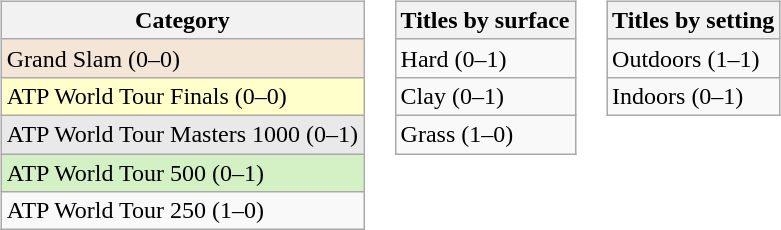<table>
<tr>
<td valign=top><br><table class=wikitable>
<tr>
<th>Category</th>
</tr>
<tr style="background:#f3e6d7;">
<td>Grand Slam (0–0)</td>
</tr>
<tr style="background:#ffc;">
<td>ATP World Tour Finals (0–0)</td>
</tr>
<tr style="background:#e9e9e9;">
<td>ATP World Tour Masters 1000 (0–1)</td>
</tr>
<tr style="background:#d4f1c5;">
<td>ATP World Tour 500 (0–1)</td>
</tr>
<tr>
<td>ATP World Tour 250 (1–0)</td>
</tr>
</table>
</td>
<td valign=top><br><table class=wikitable>
<tr>
<th>Titles by surface</th>
</tr>
<tr>
<td>Hard (0–1)</td>
</tr>
<tr>
<td>Clay (0–1)</td>
</tr>
<tr>
<td>Grass (1–0)</td>
</tr>
</table>
</td>
<td valign=top><br><table class=wikitable>
<tr>
<th>Titles by setting</th>
</tr>
<tr>
<td>Outdoors (1–1)</td>
</tr>
<tr>
<td>Indoors (0–1)</td>
</tr>
</table>
</td>
</tr>
</table>
